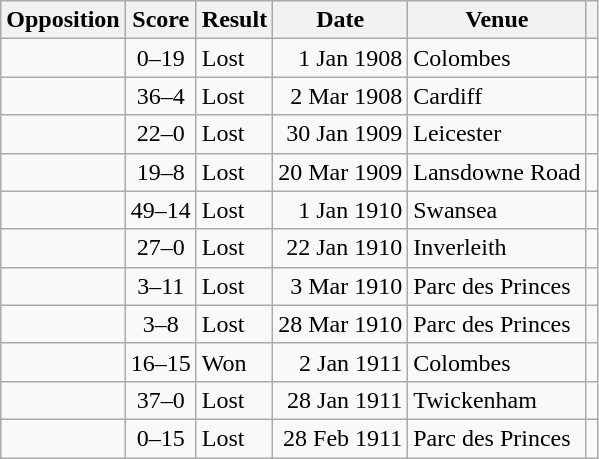<table class="wikitable sortable">
<tr>
<th>Opposition</th>
<th>Score</th>
<th>Result</th>
<th>Date</th>
<th>Venue</th>
<th scope="col" class="unsortable"></th>
</tr>
<tr>
<td></td>
<td align="center">0–19</td>
<td>Lost</td>
<td align=right>1 Jan 1908</td>
<td>Colombes</td>
<td></td>
</tr>
<tr>
<td></td>
<td align="center">36–4</td>
<td>Lost</td>
<td align=right>2 Mar 1908</td>
<td>Cardiff</td>
<td></td>
</tr>
<tr>
<td></td>
<td align="center">22–0</td>
<td>Lost</td>
<td align=right>30 Jan 1909</td>
<td>Leicester</td>
<td></td>
</tr>
<tr>
<td></td>
<td align="center">19–8</td>
<td>Lost</td>
<td align=right>20 Mar 1909</td>
<td>Lansdowne Road</td>
<td></td>
</tr>
<tr>
<td></td>
<td align="center">49–14</td>
<td>Lost</td>
<td align=right>1 Jan 1910</td>
<td>Swansea</td>
<td></td>
</tr>
<tr>
<td></td>
<td align="center">27–0</td>
<td>Lost</td>
<td align=right>22 Jan 1910</td>
<td>Inverleith</td>
<td></td>
</tr>
<tr>
<td></td>
<td align="center">3–11</td>
<td>Lost</td>
<td align=right>3 Mar 1910</td>
<td>Parc des Princes</td>
<td></td>
</tr>
<tr>
<td></td>
<td align="center">3–8</td>
<td>Lost</td>
<td align=right>28 Mar 1910</td>
<td>Parc des Princes</td>
<td></td>
</tr>
<tr>
<td></td>
<td align="center">16–15</td>
<td>Won</td>
<td align=right>2 Jan 1911</td>
<td>Colombes</td>
<td></td>
</tr>
<tr>
<td></td>
<td align="center">37–0</td>
<td>Lost</td>
<td align=right>28 Jan 1911</td>
<td>Twickenham</td>
<td></td>
</tr>
<tr>
<td></td>
<td align="center">0–15</td>
<td>Lost</td>
<td align=right>28 Feb 1911</td>
<td>Parc des Princes</td>
<td></td>
</tr>
</table>
